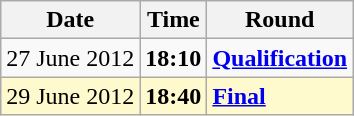<table class="wikitable">
<tr>
<th>Date</th>
<th>Time</th>
<th>Round</th>
</tr>
<tr>
<td>27 June 2012</td>
<td><strong>18:10</strong></td>
<td><strong><a href='#'>Qualification</a></strong></td>
</tr>
<tr style=background:lemonchiffon>
<td>29 June 2012</td>
<td><strong>18:40</strong></td>
<td><strong><a href='#'>Final</a></strong></td>
</tr>
</table>
